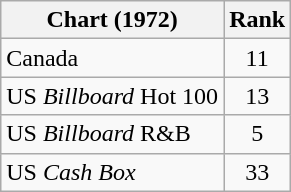<table class="wikitable sortable">
<tr>
<th>Chart (1972)</th>
<th style="text-align:center;">Rank</th>
</tr>
<tr>
<td>Canada</td>
<td style="text-align:center;">11</td>
</tr>
<tr>
<td>US <em>Billboard</em> Hot 100</td>
<td style="text-align:center;">13</td>
</tr>
<tr>
<td>US <em>Billboard</em> R&B</td>
<td style="text-align:center;">5</td>
</tr>
<tr>
<td>US <em>Cash Box</em> </td>
<td style="text-align:center;">33</td>
</tr>
</table>
